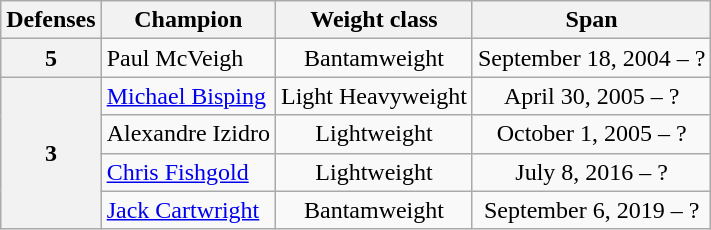<table class="wikitable">
<tr>
<th>Defenses</th>
<th>Champion</th>
<th>Weight class</th>
<th>Span</th>
</tr>
<tr>
<th rowspan=1>5</th>
<td> Paul McVeigh</td>
<td align=center>Bantamweight</td>
<td align=center>September 18, 2004 – ?</td>
</tr>
<tr>
<th rowspan=4>3</th>
<td> <a href='#'>Michael Bisping</a></td>
<td align=center>Light Heavyweight</td>
<td align=center>April 30, 2005 – ?</td>
</tr>
<tr>
<td> Alexandre Izidro</td>
<td align=center>Lightweight</td>
<td align=center>October 1, 2005 – ?</td>
</tr>
<tr>
<td> <a href='#'>Chris Fishgold</a></td>
<td align=center>Lightweight</td>
<td align=center>July 8, 2016 – ?</td>
</tr>
<tr>
<td> <a href='#'>Jack Cartwright</a></td>
<td align=center>Bantamweight</td>
<td align=center>September 6, 2019 – ?</td>
</tr>
</table>
